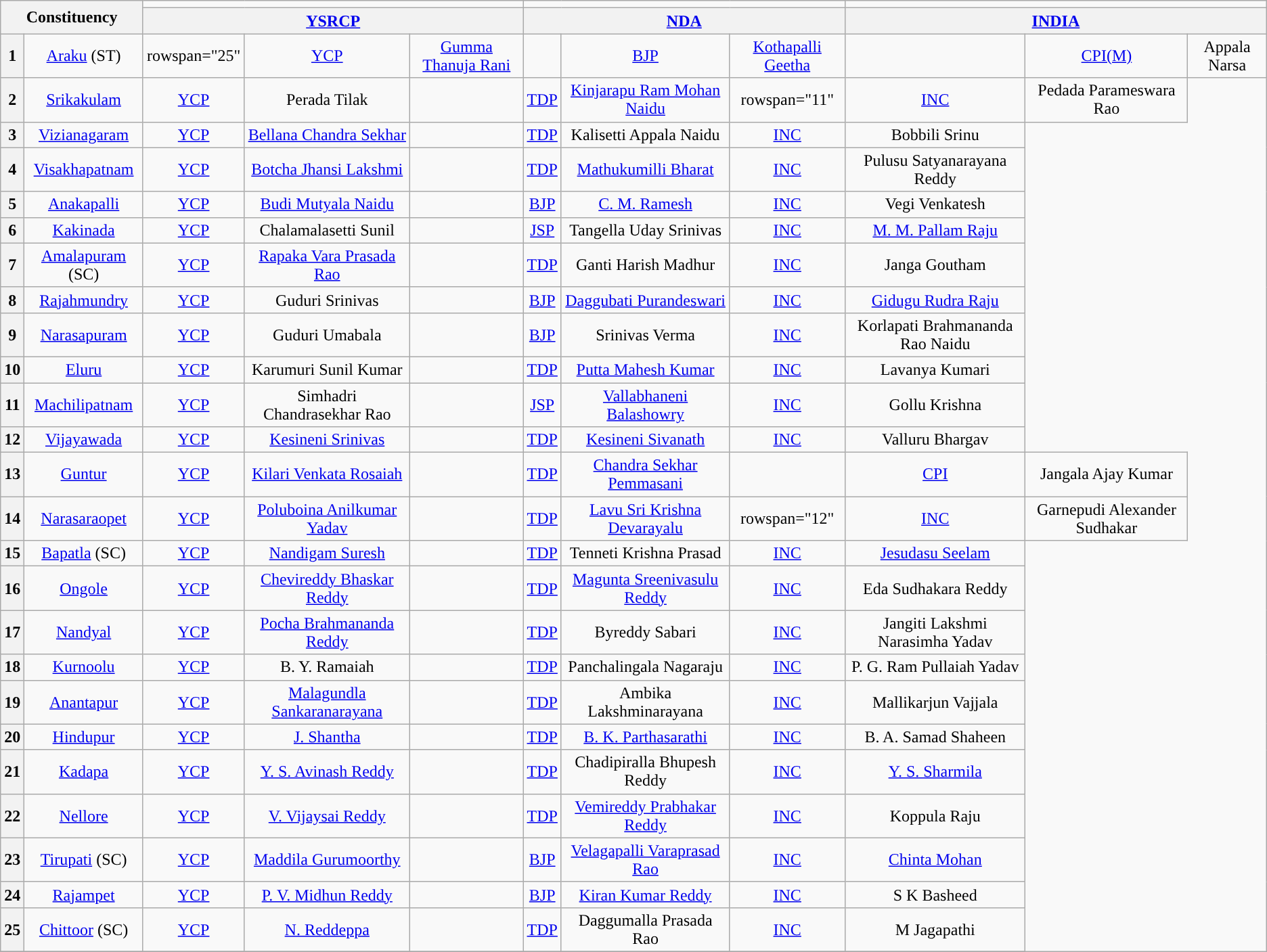<table class="wikitable sortable" style="text-align:center;">
<tr>
<th colspan="2" rowspan="2">Constituency</th>
<td colspan="3" bgcolor=></td>
<td colspan="3"></td>
<td colspan="3" bgcolor=></td>
</tr>
<tr>
<th colspan="3"><a href='#'>YSRCP</a></th>
<th colspan="3"><a href='#'>NDA</a></th>
<th colspan="3"><a href='#'>INDIA</a></th>
</tr>
<tr>
<th>1</th>
<td><a href='#'>Araku</a> (ST)</td>
<td>rowspan="25" </td>
<td><a href='#'>YCP</a></td>
<td><a href='#'>Gumma Thanuja Rani</a></td>
<td></td>
<td><a href='#'>BJP</a></td>
<td><a href='#'>Kothapalli Geetha</a></td>
<td></td>
<td><a href='#'>CPI(M)</a></td>
<td>Appala Narsa</td>
</tr>
<tr>
<th>2</th>
<td><a href='#'>Srikakulam</a></td>
<td><a href='#'>YCP</a></td>
<td>Perada Tilak</td>
<td></td>
<td><a href='#'>TDP</a></td>
<td><a href='#'>Kinjarapu Ram Mohan Naidu</a></td>
<td>rowspan="11" </td>
<td><a href='#'>INC</a></td>
<td>Pedada Parameswara Rao</td>
</tr>
<tr>
<th>3</th>
<td><a href='#'>Vizianagaram</a></td>
<td><a href='#'>YCP</a></td>
<td><a href='#'>Bellana Chandra Sekhar</a></td>
<td></td>
<td><a href='#'>TDP</a></td>
<td>Kalisetti Appala Naidu</td>
<td><a href='#'>INC</a></td>
<td>Bobbili Srinu</td>
</tr>
<tr>
<th>4</th>
<td><a href='#'>Visakhapatnam</a></td>
<td><a href='#'>YCP</a></td>
<td><a href='#'>Botcha Jhansi Lakshmi</a></td>
<td></td>
<td><a href='#'>TDP</a></td>
<td><a href='#'>Mathukumilli Bharat</a></td>
<td><a href='#'>INC</a></td>
<td>Pulusu Satyanarayana Reddy</td>
</tr>
<tr>
<th>5</th>
<td><a href='#'>Anakapalli</a></td>
<td><a href='#'>YCP</a></td>
<td><a href='#'>Budi Mutyala Naidu</a></td>
<td></td>
<td><a href='#'>BJP</a></td>
<td><a href='#'>C. M. Ramesh</a></td>
<td><a href='#'>INC</a></td>
<td>Vegi Venkatesh</td>
</tr>
<tr>
<th>6</th>
<td><a href='#'>Kakinada</a></td>
<td><a href='#'>YCP</a></td>
<td>Chalamalasetti Sunil</td>
<td></td>
<td><a href='#'>JSP</a></td>
<td>Tangella Uday Srinivas</td>
<td><a href='#'>INC</a></td>
<td><a href='#'>M. M. Pallam Raju</a></td>
</tr>
<tr>
<th>7</th>
<td><a href='#'>Amalapuram</a> (SC)</td>
<td><a href='#'>YCP</a></td>
<td><a href='#'>Rapaka Vara Prasada Rao</a></td>
<td></td>
<td><a href='#'>TDP</a></td>
<td>Ganti Harish Madhur</td>
<td><a href='#'>INC</a></td>
<td>Janga Goutham</td>
</tr>
<tr>
<th>8</th>
<td><a href='#'>Rajahmundry</a></td>
<td><a href='#'>YCP</a></td>
<td>Guduri Srinivas</td>
<td></td>
<td><a href='#'>BJP</a></td>
<td><a href='#'>Daggubati Purandeswari</a></td>
<td><a href='#'>INC</a></td>
<td><a href='#'>Gidugu Rudra Raju</a></td>
</tr>
<tr>
<th>9</th>
<td><a href='#'>Narasapuram</a></td>
<td><a href='#'>YCP</a></td>
<td>Guduri Umabala</td>
<td></td>
<td><a href='#'>BJP</a></td>
<td>Srinivas Verma</td>
<td><a href='#'>INC</a></td>
<td>Korlapati Brahmananda Rao Naidu</td>
</tr>
<tr>
<th>10</th>
<td><a href='#'>Eluru</a></td>
<td><a href='#'>YCP</a></td>
<td>Karumuri Sunil Kumar</td>
<td></td>
<td><a href='#'>TDP</a></td>
<td><a href='#'>Putta Mahesh Kumar</a></td>
<td><a href='#'>INC</a></td>
<td>Lavanya Kumari</td>
</tr>
<tr>
<th>11</th>
<td><a href='#'>Machilipatnam</a></td>
<td><a href='#'>YCP</a></td>
<td>Simhadri Chandrasekhar Rao</td>
<td></td>
<td><a href='#'>JSP</a></td>
<td><a href='#'>Vallabhaneni Balashowry</a></td>
<td><a href='#'>INC</a></td>
<td>Gollu Krishna</td>
</tr>
<tr>
<th>12</th>
<td><a href='#'>Vijayawada</a></td>
<td><a href='#'>YCP</a></td>
<td><a href='#'>Kesineni Srinivas</a></td>
<td></td>
<td><a href='#'>TDP</a></td>
<td><a href='#'>Kesineni Sivanath</a></td>
<td><a href='#'>INC</a></td>
<td>Valluru Bhargav</td>
</tr>
<tr>
<th>13</th>
<td><a href='#'>Guntur</a></td>
<td><a href='#'>YCP</a></td>
<td><a href='#'>Kilari Venkata Rosaiah</a></td>
<td></td>
<td><a href='#'>TDP</a></td>
<td><a href='#'>Chandra Sekhar Pemmasani</a></td>
<td></td>
<td><a href='#'>CPI</a></td>
<td>Jangala Ajay Kumar</td>
</tr>
<tr>
<th>14</th>
<td><a href='#'>Narasaraopet</a></td>
<td><a href='#'>YCP</a></td>
<td><a href='#'>Poluboina Anilkumar Yadav</a></td>
<td></td>
<td><a href='#'>TDP</a></td>
<td><a href='#'>Lavu Sri Krishna Devarayalu</a></td>
<td>rowspan="12" </td>
<td><a href='#'>INC</a></td>
<td>Garnepudi Alexander Sudhakar</td>
</tr>
<tr>
<th>15</th>
<td><a href='#'>Bapatla</a> (SC)</td>
<td><a href='#'>YCP</a></td>
<td><a href='#'>Nandigam Suresh</a></td>
<td></td>
<td><a href='#'>TDP</a></td>
<td>Tenneti Krishna Prasad</td>
<td><a href='#'>INC</a></td>
<td><a href='#'>Jesudasu Seelam</a></td>
</tr>
<tr>
<th>16</th>
<td><a href='#'>Ongole</a></td>
<td><a href='#'>YCP</a></td>
<td><a href='#'>Chevireddy Bhaskar Reddy</a></td>
<td></td>
<td><a href='#'>TDP</a></td>
<td><a href='#'>Magunta Sreenivasulu Reddy</a></td>
<td><a href='#'>INC</a></td>
<td>Eda Sudhakara Reddy</td>
</tr>
<tr>
<th>17</th>
<td><a href='#'>Nandyal</a></td>
<td><a href='#'>YCP</a></td>
<td><a href='#'>Pocha Brahmananda Reddy</a></td>
<td></td>
<td><a href='#'>TDP</a></td>
<td>Byreddy Sabari</td>
<td><a href='#'>INC</a></td>
<td>Jangiti Lakshmi Narasimha Yadav</td>
</tr>
<tr>
<th>18</th>
<td><a href='#'>Kurnoolu</a></td>
<td><a href='#'>YCP</a></td>
<td>B. Y. Ramaiah</td>
<td></td>
<td><a href='#'>TDP</a></td>
<td>Panchalingala Nagaraju</td>
<td><a href='#'>INC</a></td>
<td>P. G. Ram Pullaiah Yadav</td>
</tr>
<tr>
<th>19</th>
<td><a href='#'>Anantapur</a></td>
<td><a href='#'>YCP</a></td>
<td><a href='#'>Malagundla Sankaranarayana</a></td>
<td></td>
<td><a href='#'>TDP</a></td>
<td>Ambika Lakshminarayana</td>
<td><a href='#'>INC</a></td>
<td>Mallikarjun Vajjala</td>
</tr>
<tr>
<th>20</th>
<td><a href='#'>Hindupur</a></td>
<td><a href='#'>YCP</a></td>
<td><a href='#'>J. Shantha</a></td>
<td></td>
<td><a href='#'>TDP</a></td>
<td><a href='#'>B. K. Parthasarathi</a></td>
<td><a href='#'>INC</a></td>
<td>B. A. Samad Shaheen</td>
</tr>
<tr>
<th>21</th>
<td><a href='#'>Kadapa</a></td>
<td><a href='#'>YCP</a></td>
<td><a href='#'>Y. S. Avinash Reddy</a></td>
<td></td>
<td><a href='#'>TDP</a></td>
<td>Chadipiralla Bhupesh Reddy</td>
<td><a href='#'>INC</a></td>
<td><a href='#'>Y. S. Sharmila</a></td>
</tr>
<tr>
<th>22</th>
<td><a href='#'>Nellore</a></td>
<td><a href='#'>YCP</a></td>
<td><a href='#'>V. Vijaysai Reddy</a></td>
<td></td>
<td><a href='#'>TDP</a></td>
<td><a href='#'>Vemireddy Prabhakar Reddy</a></td>
<td><a href='#'>INC</a></td>
<td>Koppula Raju</td>
</tr>
<tr>
<th>23</th>
<td><a href='#'>Tirupati</a> (SC)</td>
<td><a href='#'>YCP</a></td>
<td><a href='#'>Maddila Gurumoorthy</a></td>
<td></td>
<td><a href='#'>BJP</a></td>
<td><a href='#'>Velagapalli Varaprasad Rao</a></td>
<td><a href='#'>INC</a></td>
<td><a href='#'>Chinta Mohan</a></td>
</tr>
<tr>
<th>24</th>
<td><a href='#'>Rajampet</a></td>
<td><a href='#'>YCP</a></td>
<td><a href='#'>P. V. Midhun Reddy</a></td>
<td></td>
<td><a href='#'>BJP</a></td>
<td><a href='#'>Kiran Kumar Reddy</a></td>
<td><a href='#'>INC</a></td>
<td>S K Basheed</td>
</tr>
<tr>
<th>25</th>
<td><a href='#'>Chittoor</a> (SC)</td>
<td><a href='#'>YCP</a></td>
<td><a href='#'>N. Reddeppa</a></td>
<td></td>
<td><a href='#'>TDP</a></td>
<td>Daggumalla Prasada Rao</td>
<td><a href='#'>INC</a></td>
<td>M Jagapathi</td>
</tr>
<tr>
</tr>
</table>
